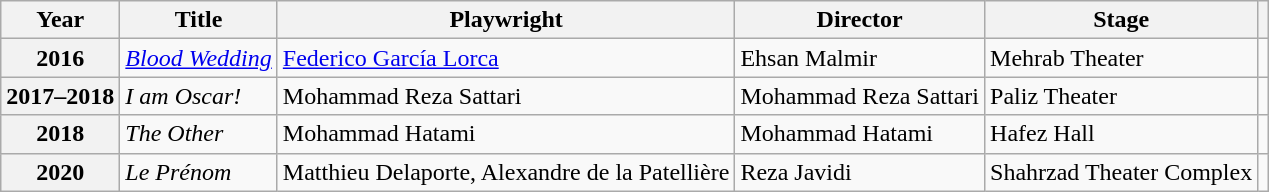<table class="wikitable plainrowheaders sortable"  style=font-size:100%>
<tr>
<th scope="col">Year</th>
<th scope="col">Title</th>
<th>Playwright</th>
<th scope="col">Director</th>
<th>Stage</th>
<th scope="col" class="unsortable"></th>
</tr>
<tr>
<th scope=row>2016</th>
<td><em><a href='#'>Blood Wedding</a></em></td>
<td><a href='#'>Federico García Lorca</a></td>
<td>Ehsan Malmir</td>
<td>Mehrab Theater</td>
<td><strong></strong></td>
</tr>
<tr>
<th scope="row">2017–2018</th>
<td><em>I am Oscar!</em></td>
<td>Mohammad Reza Sattari</td>
<td>Mohammad Reza Sattari</td>
<td>Paliz Theater</td>
<td><strong></strong></td>
</tr>
<tr>
<th scope="row">2018</th>
<td><em>The Other</em></td>
<td>Mohammad Hatami</td>
<td>Mohammad Hatami</td>
<td>Hafez Hall</td>
<td><strong></strong></td>
</tr>
<tr>
<th scope=row>2020</th>
<td><em>Le Prénom</em></td>
<td>Matthieu Delaporte, Alexandre de la Patellière</td>
<td>Reza Javidi</td>
<td>Shahrzad Theater Complex</td>
<td><strong></strong></td>
</tr>
</table>
